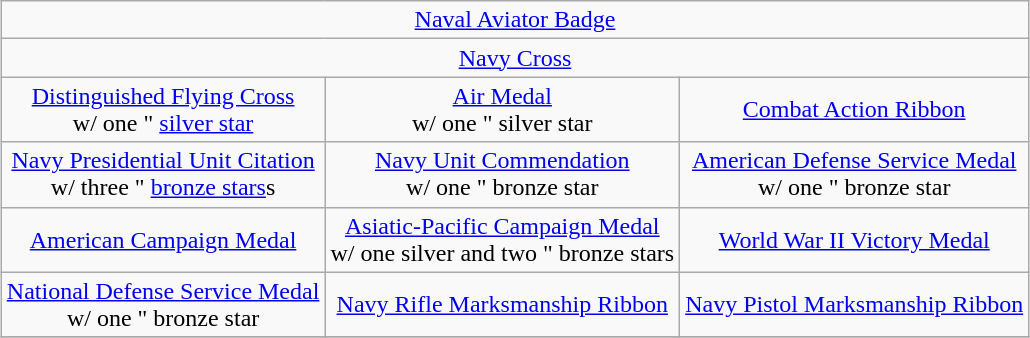<table class="wikitable" style="margin:1em auto; text-align:center;">
<tr>
<td colspan="3"><a href='#'>Naval Aviator Badge</a></td>
</tr>
<tr>
<td colspan="3"><a href='#'>Navy Cross</a></td>
</tr>
<tr>
<td><a href='#'>Distinguished Flying Cross</a><br>w/ one " <a href='#'>silver star</a></td>
<td><a href='#'>Air Medal</a><br>w/ one " silver star</td>
<td><a href='#'>Combat Action Ribbon</a></td>
</tr>
<tr>
<td><a href='#'>Navy Presidential Unit Citation</a><br>w/ three " <a href='#'>bronze stars</a>s</td>
<td><a href='#'>Navy Unit Commendation</a><br>w/ one " bronze star</td>
<td><a href='#'>American Defense Service Medal</a><br>w/ one " bronze star</td>
</tr>
<tr>
<td><a href='#'>American Campaign Medal</a></td>
<td><a href='#'>Asiatic-Pacific Campaign Medal</a><br>w/ one silver and two " bronze stars</td>
<td><a href='#'>World War II Victory Medal</a></td>
</tr>
<tr>
<td><a href='#'>National Defense Service Medal</a><br>w/ one " bronze star</td>
<td><a href='#'>Navy Rifle Marksmanship Ribbon</a></td>
<td><a href='#'>Navy Pistol Marksmanship Ribbon</a></td>
</tr>
<tr>
</tr>
</table>
